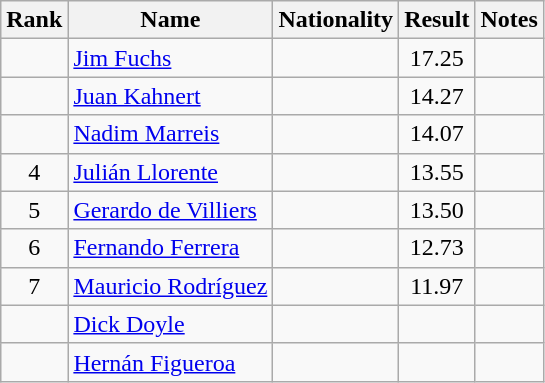<table class="wikitable sortable" style="text-align:center">
<tr>
<th>Rank</th>
<th>Name</th>
<th>Nationality</th>
<th>Result</th>
<th>Notes</th>
</tr>
<tr>
<td></td>
<td align=left><a href='#'>Jim Fuchs</a></td>
<td align=left></td>
<td>17.25</td>
<td></td>
</tr>
<tr>
<td></td>
<td align=left><a href='#'>Juan Kahnert</a></td>
<td align=left></td>
<td>14.27</td>
<td></td>
</tr>
<tr>
<td></td>
<td align=left><a href='#'>Nadim Marreis</a></td>
<td align=left></td>
<td>14.07</td>
<td></td>
</tr>
<tr>
<td>4</td>
<td align=left><a href='#'>Julián Llorente</a></td>
<td align=left></td>
<td>13.55</td>
<td></td>
</tr>
<tr>
<td>5</td>
<td align=left><a href='#'>Gerardo de Villiers</a></td>
<td align=left></td>
<td>13.50</td>
<td></td>
</tr>
<tr>
<td>6</td>
<td align=left><a href='#'>Fernando Ferrera</a></td>
<td align=left></td>
<td>12.73</td>
<td></td>
</tr>
<tr>
<td>7</td>
<td align=left><a href='#'>Mauricio Rodríguez</a></td>
<td align=left></td>
<td>11.97</td>
<td></td>
</tr>
<tr>
<td></td>
<td align=left><a href='#'>Dick Doyle</a></td>
<td align=left></td>
<td></td>
<td></td>
</tr>
<tr>
<td></td>
<td align=left><a href='#'>Hernán Figueroa</a></td>
<td align=left></td>
<td></td>
<td></td>
</tr>
</table>
